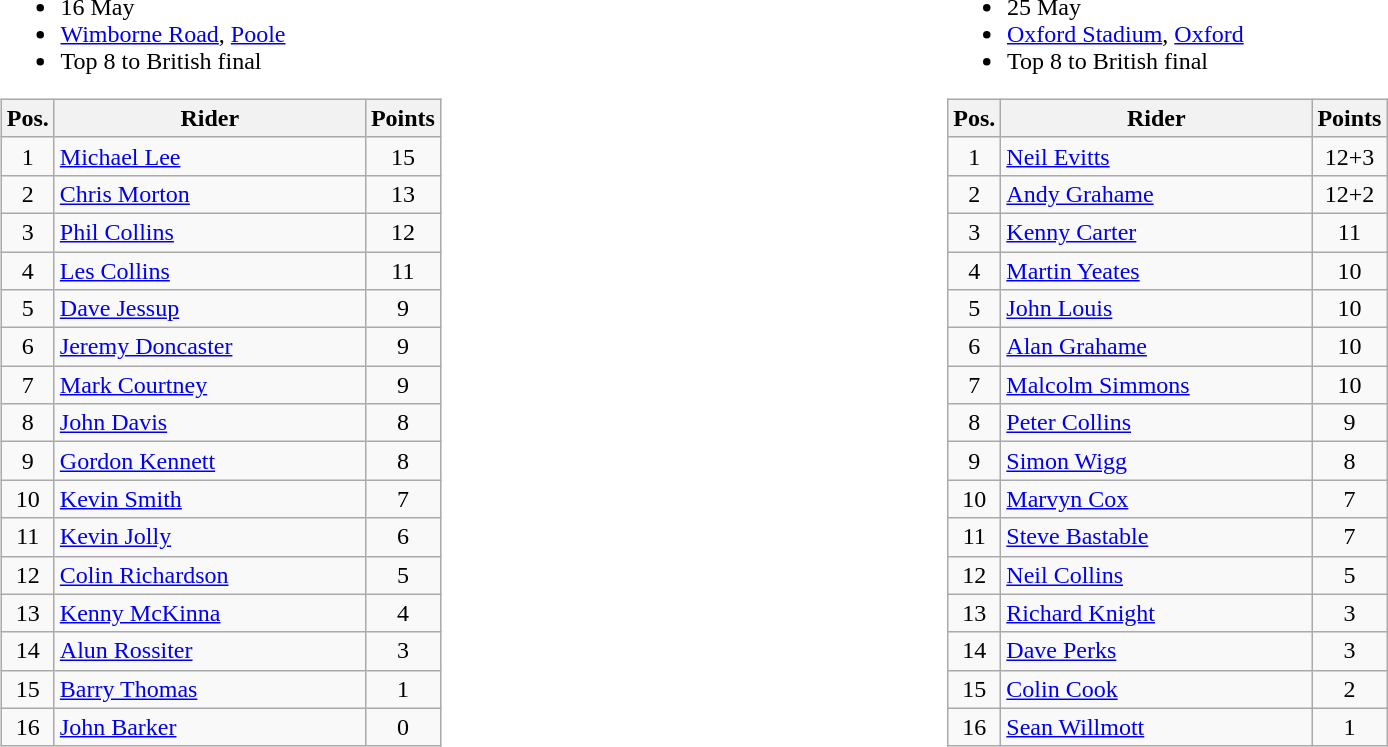<table width=100%>
<tr>
<td width=50% valign=top><br><ul><li>16 May</li><li> <a href='#'>Wimborne Road</a>, <a href='#'>Poole</a></li><li>Top 8 to British final</li></ul><table class="wikitable" style="text-align:center;">
<tr>
<th width=25px>Pos.</th>
<th width=200px>Rider</th>
<th width=40px>Points</th>
</tr>
<tr>
<td>1</td>
<td align=left><a href='#'>Michael Lee</a></td>
<td>15</td>
</tr>
<tr>
<td>2</td>
<td align=left><a href='#'>Chris Morton</a></td>
<td>13</td>
</tr>
<tr>
<td>3</td>
<td align=left><a href='#'>Phil Collins</a></td>
<td>12</td>
</tr>
<tr>
<td>4</td>
<td align=left><a href='#'>Les Collins</a></td>
<td>11</td>
</tr>
<tr>
<td>5</td>
<td align=left><a href='#'>Dave Jessup</a></td>
<td>9</td>
</tr>
<tr>
<td>6</td>
<td align=left><a href='#'>Jeremy Doncaster</a></td>
<td>9</td>
</tr>
<tr>
<td>7</td>
<td align=left><a href='#'>Mark Courtney</a></td>
<td>9</td>
</tr>
<tr>
<td>8</td>
<td align=left><a href='#'>John Davis</a></td>
<td>8</td>
</tr>
<tr>
<td>9</td>
<td align=left><a href='#'>Gordon Kennett</a></td>
<td>8</td>
</tr>
<tr>
<td>10</td>
<td align=left><a href='#'>Kevin Smith</a></td>
<td>7</td>
</tr>
<tr>
<td>11</td>
<td align=left><a href='#'>Kevin Jolly</a></td>
<td>6</td>
</tr>
<tr>
<td>12</td>
<td align=left><a href='#'>Colin Richardson</a></td>
<td>5</td>
</tr>
<tr>
<td>13</td>
<td align=left><a href='#'>Kenny McKinna</a></td>
<td>4</td>
</tr>
<tr>
<td>14</td>
<td align=left><a href='#'>Alun Rossiter</a></td>
<td>3</td>
</tr>
<tr>
<td>15</td>
<td align=left><a href='#'>Barry Thomas</a></td>
<td>1</td>
</tr>
<tr>
<td>16</td>
<td align=left><a href='#'>John Barker</a></td>
<td>0</td>
</tr>
</table>
</td>
<td width=50% valign=top><br><ul><li>25 May</li><li> <a href='#'>Oxford Stadium</a>, <a href='#'>Oxford</a></li><li>Top 8 to British final</li></ul><table class="wikitable" style="text-align:center;">
<tr>
<th width=25px>Pos.</th>
<th width=200px>Rider</th>
<th width=40px>Points</th>
</tr>
<tr>
<td>1</td>
<td align=left><a href='#'>Neil Evitts</a></td>
<td>12+3</td>
</tr>
<tr>
<td>2</td>
<td align=left><a href='#'>Andy Grahame</a></td>
<td>12+2</td>
</tr>
<tr>
<td>3</td>
<td align=left><a href='#'>Kenny Carter</a></td>
<td>11</td>
</tr>
<tr>
<td>4</td>
<td align=left><a href='#'>Martin Yeates</a></td>
<td>10</td>
</tr>
<tr>
<td>5</td>
<td align=left><a href='#'>John Louis</a></td>
<td>10</td>
</tr>
<tr>
<td>6</td>
<td align=left><a href='#'>Alan Grahame</a></td>
<td>10</td>
</tr>
<tr>
<td>7</td>
<td align=left><a href='#'>Malcolm Simmons</a></td>
<td>10</td>
</tr>
<tr>
<td>8</td>
<td align=left><a href='#'>Peter Collins</a></td>
<td>9</td>
</tr>
<tr>
<td>9</td>
<td align=left><a href='#'>Simon Wigg</a></td>
<td>8</td>
</tr>
<tr>
<td>10</td>
<td align=left><a href='#'>Marvyn Cox</a></td>
<td>7</td>
</tr>
<tr>
<td>11</td>
<td align=left><a href='#'>Steve Bastable</a></td>
<td>7</td>
</tr>
<tr>
<td>12</td>
<td align=left><a href='#'>Neil Collins</a></td>
<td>5</td>
</tr>
<tr>
<td>13</td>
<td align=left><a href='#'>Richard Knight</a></td>
<td>3</td>
</tr>
<tr>
<td>14</td>
<td align=left><a href='#'>Dave Perks</a></td>
<td>3</td>
</tr>
<tr>
<td>15</td>
<td align=left><a href='#'>Colin Cook</a></td>
<td>2</td>
</tr>
<tr>
<td>16</td>
<td align=left><a href='#'>Sean Willmott</a></td>
<td>1</td>
</tr>
</table>
</td>
</tr>
</table>
